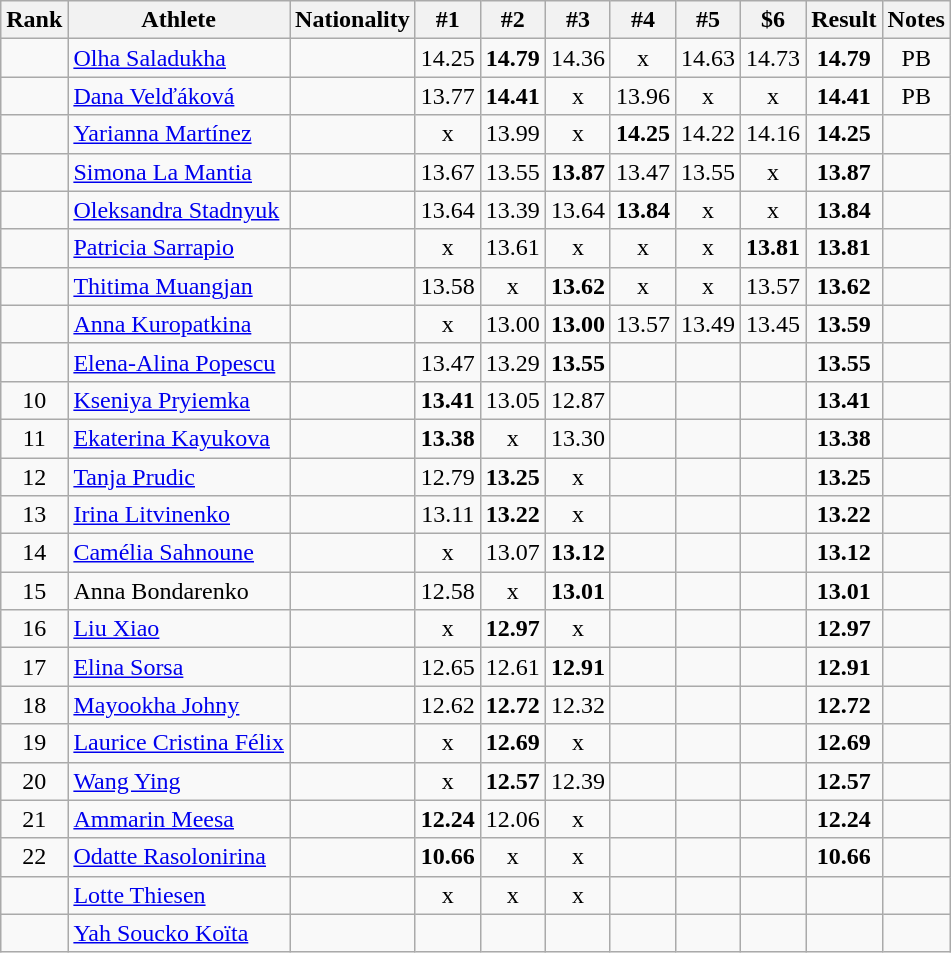<table class="wikitable sortable" style="text-align:center">
<tr>
<th>Rank</th>
<th>Athlete</th>
<th>Nationality</th>
<th>#1</th>
<th>#2</th>
<th>#3</th>
<th>#4</th>
<th>#5</th>
<th>$6</th>
<th>Result</th>
<th>Notes</th>
</tr>
<tr>
<td></td>
<td align="left"><a href='#'>Olha Saladukha</a></td>
<td align=left></td>
<td>14.25</td>
<td><strong>14.79</strong></td>
<td>14.36</td>
<td>x</td>
<td>14.63</td>
<td>14.73</td>
<td><strong>14.79</strong></td>
<td>PB</td>
</tr>
<tr>
<td></td>
<td align="left"><a href='#'>Dana Velďáková</a></td>
<td align=left></td>
<td>13.77</td>
<td><strong>14.41</strong></td>
<td>x</td>
<td>13.96</td>
<td>x</td>
<td>x</td>
<td><strong>14.41</strong></td>
<td>PB</td>
</tr>
<tr>
<td></td>
<td align="left"><a href='#'>Yarianna Martínez</a></td>
<td align=left></td>
<td>x</td>
<td>13.99</td>
<td>x</td>
<td><strong>14.25</strong></td>
<td>14.22</td>
<td>14.16</td>
<td><strong>14.25</strong></td>
<td></td>
</tr>
<tr>
<td></td>
<td align="left"><a href='#'>Simona La Mantia</a></td>
<td align=left></td>
<td>13.67</td>
<td>13.55</td>
<td><strong>13.87</strong></td>
<td>13.47</td>
<td>13.55</td>
<td>x</td>
<td><strong>13.87</strong></td>
<td></td>
</tr>
<tr>
<td></td>
<td align="left"><a href='#'>Oleksandra Stadnyuk</a></td>
<td align=left></td>
<td>13.64</td>
<td>13.39</td>
<td>13.64</td>
<td><strong>13.84</strong></td>
<td>x</td>
<td>x</td>
<td><strong>13.84</strong></td>
<td></td>
</tr>
<tr>
<td></td>
<td align="left"><a href='#'>Patricia Sarrapio</a></td>
<td align=left></td>
<td>x</td>
<td>13.61</td>
<td>x</td>
<td>x</td>
<td>x</td>
<td><strong>13.81</strong></td>
<td><strong>13.81</strong></td>
<td></td>
</tr>
<tr>
<td></td>
<td align="left"><a href='#'>Thitima Muangjan</a></td>
<td align=left></td>
<td>13.58</td>
<td>x</td>
<td><strong>13.62</strong></td>
<td>x</td>
<td>x</td>
<td>13.57</td>
<td><strong>13.62</strong></td>
<td></td>
</tr>
<tr>
<td></td>
<td align="left"><a href='#'>Anna Kuropatkina</a></td>
<td align=left></td>
<td>x</td>
<td>13.00</td>
<td><strong>13.00</strong></td>
<td>13.57</td>
<td>13.49</td>
<td>13.45</td>
<td><strong>13.59</strong></td>
<td></td>
</tr>
<tr>
<td></td>
<td align="left"><a href='#'>Elena-Alina Popescu</a></td>
<td align=left></td>
<td>13.47</td>
<td>13.29</td>
<td><strong>13.55</strong></td>
<td></td>
<td></td>
<td></td>
<td><strong>13.55</strong></td>
<td></td>
</tr>
<tr>
<td>10</td>
<td align="left"><a href='#'>Kseniya Pryiemka</a></td>
<td align=left></td>
<td><strong>13.41</strong></td>
<td>13.05</td>
<td>12.87</td>
<td></td>
<td></td>
<td></td>
<td><strong>13.41</strong></td>
<td></td>
</tr>
<tr>
<td>11</td>
<td align="left"><a href='#'>Ekaterina Kayukova</a></td>
<td align=left></td>
<td><strong>13.38</strong></td>
<td>x</td>
<td>13.30</td>
<td></td>
<td></td>
<td></td>
<td><strong>13.38</strong></td>
<td></td>
</tr>
<tr>
<td>12</td>
<td align="left"><a href='#'>Tanja Prudic</a></td>
<td align=left></td>
<td>12.79</td>
<td><strong>13.25</strong></td>
<td>x</td>
<td></td>
<td></td>
<td></td>
<td><strong>13.25</strong></td>
<td></td>
</tr>
<tr>
<td>13</td>
<td align="left"><a href='#'>Irina Litvinenko</a></td>
<td align=left></td>
<td>13.11</td>
<td><strong>13.22</strong></td>
<td>x</td>
<td></td>
<td></td>
<td></td>
<td><strong>13.22</strong></td>
<td></td>
</tr>
<tr>
<td>14</td>
<td align="left"><a href='#'>Camélia Sahnoune</a></td>
<td align=left></td>
<td>x</td>
<td>13.07</td>
<td><strong>13.12</strong></td>
<td></td>
<td></td>
<td></td>
<td><strong>13.12</strong></td>
<td></td>
</tr>
<tr>
<td>15</td>
<td align="left">Anna Bondarenko</td>
<td align=left></td>
<td>12.58</td>
<td>x</td>
<td><strong>13.01</strong></td>
<td></td>
<td></td>
<td></td>
<td><strong>13.01</strong></td>
<td></td>
</tr>
<tr>
<td>16</td>
<td align="left"><a href='#'>Liu Xiao</a></td>
<td align=left></td>
<td>x</td>
<td><strong>12.97</strong></td>
<td>x</td>
<td></td>
<td></td>
<td></td>
<td><strong>12.97</strong></td>
<td></td>
</tr>
<tr>
<td>17</td>
<td align="left"><a href='#'>Elina Sorsa</a></td>
<td align=left></td>
<td>12.65</td>
<td>12.61</td>
<td><strong>12.91</strong></td>
<td></td>
<td></td>
<td></td>
<td><strong>12.91</strong></td>
<td></td>
</tr>
<tr>
<td>18</td>
<td align="left"><a href='#'>Mayookha Johny</a></td>
<td align=left></td>
<td>12.62</td>
<td><strong>12.72</strong></td>
<td>12.32</td>
<td></td>
<td></td>
<td></td>
<td><strong>12.72</strong></td>
<td></td>
</tr>
<tr>
<td>19</td>
<td align="left"><a href='#'>Laurice Cristina Félix</a></td>
<td align=left></td>
<td>x</td>
<td><strong>12.69</strong></td>
<td>x</td>
<td></td>
<td></td>
<td></td>
<td><strong>12.69</strong></td>
<td></td>
</tr>
<tr>
<td>20</td>
<td align="left"><a href='#'>Wang Ying</a></td>
<td align=left></td>
<td>x</td>
<td><strong>12.57</strong></td>
<td>12.39</td>
<td></td>
<td></td>
<td></td>
<td><strong>12.57</strong></td>
<td></td>
</tr>
<tr>
<td>21</td>
<td align="left"><a href='#'>Ammarin Meesa</a></td>
<td align=left></td>
<td><strong>12.24</strong></td>
<td>12.06</td>
<td>x</td>
<td></td>
<td></td>
<td></td>
<td><strong>12.24</strong></td>
<td></td>
</tr>
<tr>
<td>22</td>
<td align="left"><a href='#'>Odatte Rasolonirina</a></td>
<td align=left></td>
<td><strong>10.66</strong></td>
<td>x</td>
<td>x</td>
<td></td>
<td></td>
<td></td>
<td><strong>10.66</strong></td>
<td></td>
</tr>
<tr>
<td></td>
<td align="left"><a href='#'>Lotte Thiesen</a></td>
<td align=left></td>
<td>x</td>
<td>x</td>
<td>x</td>
<td></td>
<td></td>
<td></td>
<td><strong></strong></td>
<td></td>
</tr>
<tr>
<td></td>
<td align="left"><a href='#'>Yah Soucko Koïta</a></td>
<td align=left></td>
<td></td>
<td></td>
<td></td>
<td></td>
<td></td>
<td></td>
<td><strong></strong></td>
<td></td>
</tr>
</table>
